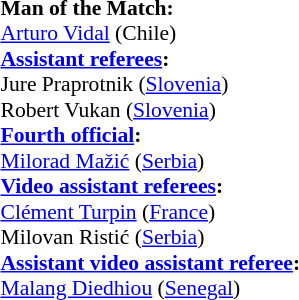<table style="width:100%; font-size:90%;">
<tr>
<td><br><strong>Man of the Match:</strong>
<br><a href='#'>Arturo Vidal</a> (Chile)<br><strong><a href='#'>Assistant referees</a>:</strong>
<br>Jure Praprotnik (<a href='#'>Slovenia</a>)
<br>Robert Vukan (<a href='#'>Slovenia</a>)
<br><strong><a href='#'>Fourth official</a>:</strong>
<br><a href='#'>Milorad Mažić</a> (<a href='#'>Serbia</a>)
<br><strong><a href='#'>Video assistant referees</a>:</strong>
<br><a href='#'>Clément Turpin</a> (<a href='#'>France</a>)
<br>Milovan Ristić (<a href='#'>Serbia</a>)
<br><strong><a href='#'>Assistant video assistant referee</a>:</strong>
<br><a href='#'>Malang Diedhiou</a> (<a href='#'>Senegal</a>)</td>
</tr>
</table>
